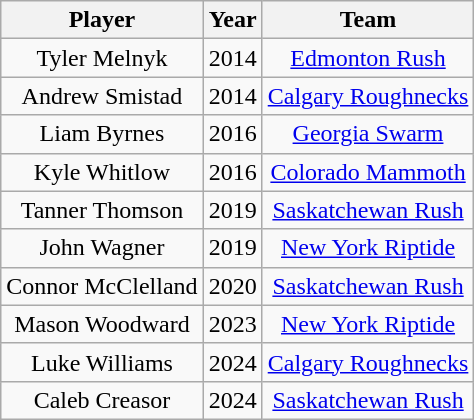<table class= "wikitable" style="text-align:center">
<tr>
<th>Player</th>
<th>Year</th>
<th>Team</th>
</tr>
<tr>
<td>Tyler Melnyk</td>
<td>2014</td>
<td><a href='#'>Edmonton Rush</a></td>
</tr>
<tr>
<td>Andrew Smistad</td>
<td>2014</td>
<td><a href='#'>Calgary Roughnecks</a></td>
</tr>
<tr>
<td>Liam Byrnes</td>
<td>2016</td>
<td><a href='#'>Georgia Swarm</a></td>
</tr>
<tr>
<td>Kyle Whitlow</td>
<td>2016</td>
<td><a href='#'>Colorado Mammoth</a></td>
</tr>
<tr>
<td>Tanner Thomson</td>
<td>2019</td>
<td><a href='#'>Saskatchewan Rush</a></td>
</tr>
<tr>
<td>John Wagner</td>
<td>2019</td>
<td><a href='#'>New York Riptide</a></td>
</tr>
<tr>
<td>Connor McClelland</td>
<td>2020</td>
<td><a href='#'>Saskatchewan Rush</a></td>
</tr>
<tr>
<td>Mason Woodward</td>
<td>2023</td>
<td><a href='#'>New York Riptide</a></td>
</tr>
<tr>
<td>Luke Williams</td>
<td>2024</td>
<td><a href='#'>Calgary Roughnecks</a></td>
</tr>
<tr>
<td>Caleb Creasor</td>
<td>2024</td>
<td><a href='#'>Saskatchewan Rush</a></td>
</tr>
</table>
